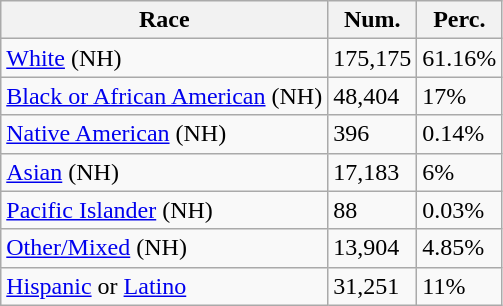<table class="wikitable">
<tr>
<th>Race</th>
<th>Num.</th>
<th>Perc.</th>
</tr>
<tr>
<td><a href='#'>White</a> (NH)</td>
<td>175,175</td>
<td>61.16%</td>
</tr>
<tr>
<td><a href='#'>Black or African American</a> (NH)</td>
<td>48,404</td>
<td>17%</td>
</tr>
<tr>
<td><a href='#'>Native American</a> (NH)</td>
<td>396</td>
<td>0.14%</td>
</tr>
<tr>
<td><a href='#'>Asian</a> (NH)</td>
<td>17,183</td>
<td>6%</td>
</tr>
<tr>
<td><a href='#'>Pacific Islander</a> (NH)</td>
<td>88</td>
<td>0.03%</td>
</tr>
<tr>
<td><a href='#'>Other/Mixed</a> (NH)</td>
<td>13,904</td>
<td>4.85%</td>
</tr>
<tr>
<td><a href='#'>Hispanic</a> or <a href='#'>Latino</a></td>
<td>31,251</td>
<td>11%</td>
</tr>
</table>
